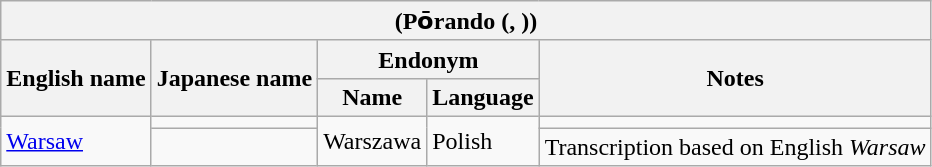<table class="wikitable sortable">
<tr>
<th colspan="5"> (Pо̄rando (, ))</th>
</tr>
<tr>
<th rowspan="2">English name</th>
<th rowspan="2">Japanese name</th>
<th colspan="2">Endonym</th>
<th rowspan="2">Notes</th>
</tr>
<tr>
<th>Name</th>
<th>Language</th>
</tr>
<tr>
<td rowspan="2"><a href='#'>Warsaw</a></td>
<td></td>
<td rowspan="2">Warszawa</td>
<td rowspan="2">Polish</td>
<td></td>
</tr>
<tr>
<td></td>
<td>Transcription based on English <em>Warsaw</em></td>
</tr>
</table>
